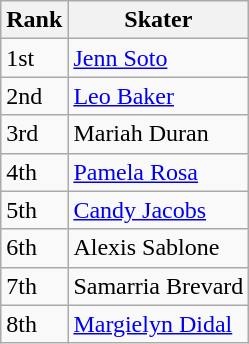<table class="wikitable">
<tr>
<th>Rank</th>
<th>Skater</th>
</tr>
<tr>
<td>1st</td>
<td><a href='#'>Jenn Soto</a></td>
</tr>
<tr>
<td>2nd</td>
<td><a href='#'>Leo Baker</a></td>
</tr>
<tr>
<td>3rd</td>
<td>Mariah Duran</td>
</tr>
<tr>
<td>4th</td>
<td><a href='#'>Pamela Rosa</a></td>
</tr>
<tr>
<td>5th</td>
<td><a href='#'>Candy Jacobs</a></td>
</tr>
<tr>
<td>6th</td>
<td>Alexis Sablone</td>
</tr>
<tr>
<td>7th</td>
<td>Samarria Brevard</td>
</tr>
<tr>
<td>8th</td>
<td><a href='#'>Margielyn Didal</a></td>
</tr>
</table>
